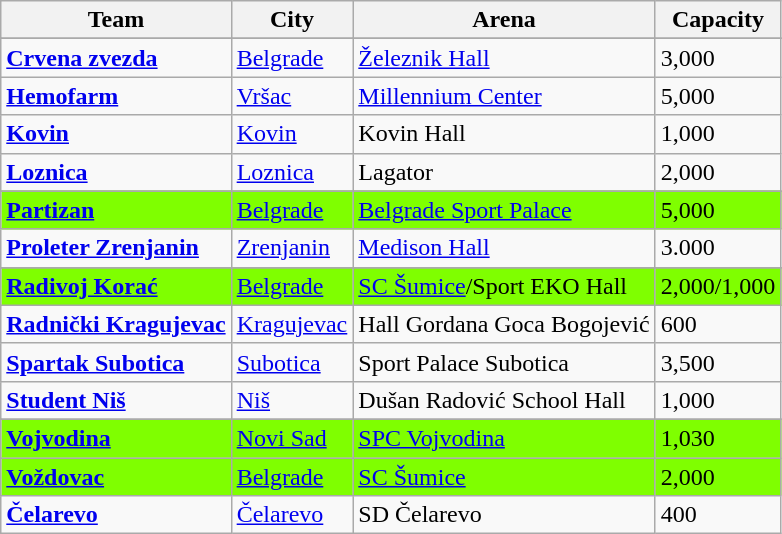<table class="wikitable sortable">
<tr>
<th>Team</th>
<th>City</th>
<th>Arena</th>
<th>Capacity</th>
</tr>
<tr>
</tr>
<tr>
<td><strong><a href='#'>Crvena zvezda</a></strong></td>
<td><a href='#'>Belgrade</a></td>
<td><a href='#'>Železnik Hall</a></td>
<td>3,000</td>
</tr>
<tr>
<td><strong><a href='#'>Hemofarm</a></strong></td>
<td><a href='#'>Vršac</a></td>
<td><a href='#'>Millennium Center</a></td>
<td>5,000</td>
</tr>
<tr>
<td><strong><a href='#'>Kovin</a></strong></td>
<td><a href='#'>Kovin</a></td>
<td>Kovin Hall</td>
<td>1,000</td>
</tr>
<tr>
<td><strong><a href='#'>Loznica</a></strong></td>
<td><a href='#'>Loznica</a></td>
<td>Lagator</td>
<td>2,000</td>
</tr>
<tr>
</tr>
<tr bgcolor="#7fff00">
<td><strong><a href='#'>Partizan</a></strong></td>
<td><a href='#'>Belgrade</a></td>
<td><a href='#'>Belgrade Sport Palace</a></td>
<td>5,000</td>
</tr>
<tr>
<td><strong><a href='#'>Proleter Zrenjanin</a></strong></td>
<td><a href='#'>Zrenjanin</a></td>
<td><a href='#'>Medison Hall</a></td>
<td>3.000</td>
</tr>
<tr>
</tr>
<tr bgcolor="#7fff00">
<td><strong><a href='#'>Radivoj Korać</a></strong></td>
<td><a href='#'>Belgrade</a></td>
<td><a href='#'>SC Šumice</a>/Sport EKO Hall</td>
<td>2,000/1,000</td>
</tr>
<tr>
<td><strong><a href='#'>Radnički Kragujevac</a></strong></td>
<td><a href='#'>Kragujevac</a></td>
<td>Hall Gordana Goca Bogojević</td>
<td>600</td>
</tr>
<tr>
<td><strong><a href='#'>Spartak Subotica</a></strong></td>
<td><a href='#'>Subotica</a></td>
<td>Sport Palace Subotica</td>
<td>3,500</td>
</tr>
<tr>
<td><strong><a href='#'>Student Niš</a></strong></td>
<td><a href='#'>Niš</a></td>
<td>Dušan Radović School Hall</td>
<td>1,000</td>
</tr>
<tr>
</tr>
<tr bgcolor="#7fff00">
<td><strong><a href='#'>Vojvodina</a></strong></td>
<td><a href='#'>Novi Sad</a></td>
<td><a href='#'>SPC Vojvodina</a></td>
<td>1,030</td>
</tr>
<tr bgcolor="#7fff00">
<td><strong><a href='#'>Voždovac</a></strong></td>
<td><a href='#'>Belgrade</a></td>
<td><a href='#'>SC Šumice</a></td>
<td>2,000</td>
</tr>
<tr>
<td><strong><a href='#'>Čelarevo</a></strong></td>
<td><a href='#'>Čelarevo</a></td>
<td>SD Čelarevo</td>
<td>400</td>
</tr>
</table>
